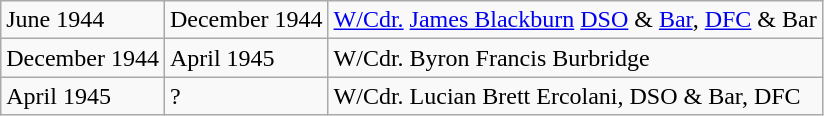<table class="wikitable">
<tr>
<td>June 1944</td>
<td>December 1944</td>
<td><a href='#'>W/Cdr.</a> <a href='#'>James Blackburn</a> <a href='#'>DSO</a> & <a href='#'>Bar</a>, <a href='#'>DFC</a> & Bar</td>
</tr>
<tr>
<td>December 1944</td>
<td>April 1945</td>
<td>W/Cdr. Byron Francis Burbridge</td>
</tr>
<tr>
<td>April 1945</td>
<td>?</td>
<td>W/Cdr. Lucian Brett Ercolani, DSO & Bar, DFC</td>
</tr>
</table>
